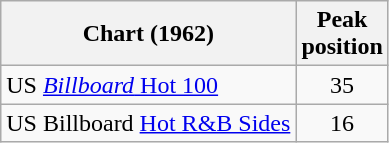<table class="wikitable sortable">
<tr>
<th>Chart (1962)</th>
<th>Peak<br>position</th>
</tr>
<tr>
<td align="left">US <a href='#'><em>Billboard</em> Hot 100</a></td>
<td align="center">35</td>
</tr>
<tr>
<td align="left">US  Billboard <a href='#'>Hot R&B Sides</a></td>
<td align="center">16</td>
</tr>
</table>
